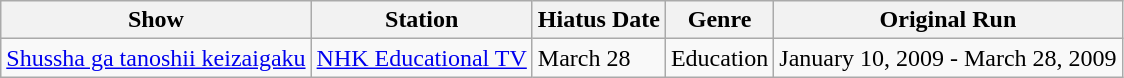<table class="wikitable sortable">
<tr>
<th>Show</th>
<th>Station</th>
<th>Hiatus Date</th>
<th>Genre</th>
<th>Original Run</th>
</tr>
<tr>
<td><a href='#'>Shussha ga tanoshii keizaigaku</a></td>
<td><a href='#'>NHK Educational TV</a></td>
<td>March 28</td>
<td>Education</td>
<td>January 10, 2009 - March 28, 2009</td>
</tr>
</table>
